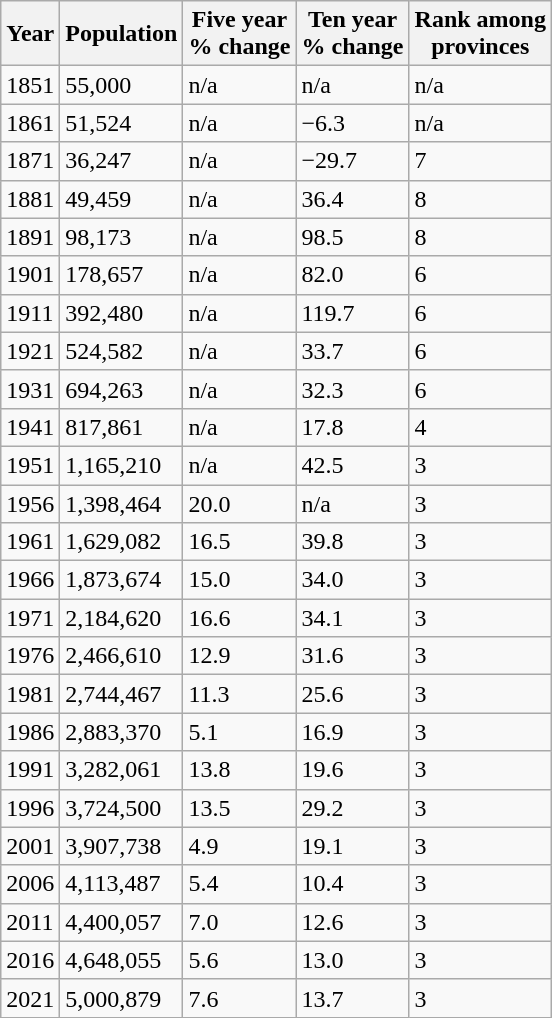<table class="wikitable">
<tr>
<th>Year</th>
<th>Population</th>
<th>Five year <br> % change</th>
<th>Ten year <br> % change</th>
<th>Rank among<br>provinces</th>
</tr>
<tr>
<td>1851</td>
<td>55,000</td>
<td>n/a</td>
<td>n/a</td>
<td>n/a</td>
</tr>
<tr>
<td>1861</td>
<td>51,524</td>
<td>n/a</td>
<td>−6.3</td>
<td>n/a</td>
</tr>
<tr>
<td>1871</td>
<td>36,247</td>
<td>n/a</td>
<td>−29.7</td>
<td>7</td>
</tr>
<tr>
<td>1881</td>
<td>49,459</td>
<td>n/a</td>
<td>36.4</td>
<td>8</td>
</tr>
<tr>
<td>1891</td>
<td>98,173</td>
<td>n/a</td>
<td>98.5</td>
<td>8</td>
</tr>
<tr>
<td>1901</td>
<td>178,657</td>
<td>n/a</td>
<td>82.0</td>
<td>6</td>
</tr>
<tr>
<td>1911</td>
<td>392,480</td>
<td>n/a</td>
<td>119.7</td>
<td>6</td>
</tr>
<tr>
<td>1921</td>
<td>524,582</td>
<td>n/a</td>
<td>33.7</td>
<td>6</td>
</tr>
<tr>
<td>1931</td>
<td>694,263</td>
<td>n/a</td>
<td>32.3</td>
<td>6</td>
</tr>
<tr>
<td>1941</td>
<td>817,861</td>
<td>n/a</td>
<td>17.8</td>
<td>4</td>
</tr>
<tr>
<td>1951</td>
<td>1,165,210</td>
<td>n/a</td>
<td>42.5</td>
<td>3</td>
</tr>
<tr>
<td>1956</td>
<td>1,398,464</td>
<td>20.0</td>
<td>n/a</td>
<td>3</td>
</tr>
<tr>
<td>1961</td>
<td>1,629,082</td>
<td>16.5</td>
<td>39.8</td>
<td>3</td>
</tr>
<tr>
<td>1966</td>
<td>1,873,674</td>
<td>15.0</td>
<td>34.0</td>
<td>3</td>
</tr>
<tr>
<td>1971</td>
<td>2,184,620</td>
<td>16.6</td>
<td>34.1</td>
<td>3</td>
</tr>
<tr>
<td>1976</td>
<td>2,466,610</td>
<td>12.9</td>
<td>31.6</td>
<td>3</td>
</tr>
<tr>
<td>1981</td>
<td>2,744,467</td>
<td>11.3</td>
<td>25.6</td>
<td>3</td>
</tr>
<tr>
<td>1986</td>
<td>2,883,370</td>
<td>5.1</td>
<td>16.9</td>
<td>3</td>
</tr>
<tr>
<td>1991</td>
<td>3,282,061</td>
<td>13.8</td>
<td>19.6</td>
<td>3</td>
</tr>
<tr>
<td>1996</td>
<td>3,724,500</td>
<td>13.5</td>
<td>29.2</td>
<td>3</td>
</tr>
<tr>
<td>2001</td>
<td>3,907,738</td>
<td>4.9</td>
<td>19.1</td>
<td>3</td>
</tr>
<tr>
<td>2006</td>
<td>4,113,487</td>
<td>5.4</td>
<td>10.4</td>
<td>3</td>
</tr>
<tr>
<td>2011</td>
<td>4,400,057</td>
<td>7.0</td>
<td>12.6</td>
<td>3</td>
</tr>
<tr>
<td>2016</td>
<td>4,648,055</td>
<td>5.6</td>
<td>13.0</td>
<td>3</td>
</tr>
<tr>
<td>2021</td>
<td>5,000,879</td>
<td>7.6</td>
<td>13.7</td>
<td>3</td>
</tr>
</table>
